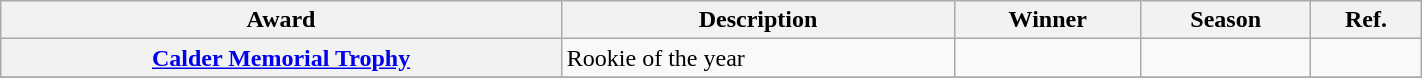<table class="wikitable" width="75%">
<tr>
<th scope="col">Award</th>
<th scope="col" class="unsortable">Description</th>
<th scope="col">Winner</th>
<th scope="col">Season</th>
<th scope="col" class="unsortable">Ref.</th>
</tr>
<tr>
<th scope="row"><a href='#'>Calder Memorial Trophy</a></th>
<td>Rookie of the year</td>
<td></td>
<td></td>
<td></td>
</tr>
<tr>
</tr>
</table>
